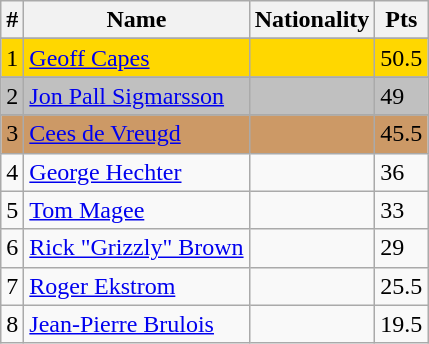<table class="wikitable">
<tr>
<th>#</th>
<th>Name</th>
<th>Nationality</th>
<th>Pts</th>
</tr>
<tr>
</tr>
<tr style="background:gold;">
<td>1</td>
<td><a href='#'>Geoff Capes</a></td>
<td></td>
<td>50.5</td>
</tr>
<tr>
</tr>
<tr style="background:silver;">
<td>2</td>
<td><a href='#'>Jon Pall Sigmarsson</a></td>
<td></td>
<td>49</td>
</tr>
<tr>
</tr>
<tr style="background:#c96;">
<td>3</td>
<td><a href='#'>Cees de Vreugd</a></td>
<td></td>
<td>45.5</td>
</tr>
<tr>
<td>4</td>
<td><a href='#'>George Hechter</a></td>
<td></td>
<td>36</td>
</tr>
<tr>
<td>5</td>
<td><a href='#'>Tom Magee</a></td>
<td></td>
<td>33</td>
</tr>
<tr>
<td>6</td>
<td><a href='#'>Rick "Grizzly" Brown</a></td>
<td></td>
<td>29</td>
</tr>
<tr>
<td>7</td>
<td><a href='#'>Roger Ekstrom</a></td>
<td></td>
<td>25.5</td>
</tr>
<tr>
<td>8</td>
<td><a href='#'>Jean-Pierre Brulois</a></td>
<td></td>
<td>19.5</td>
</tr>
</table>
